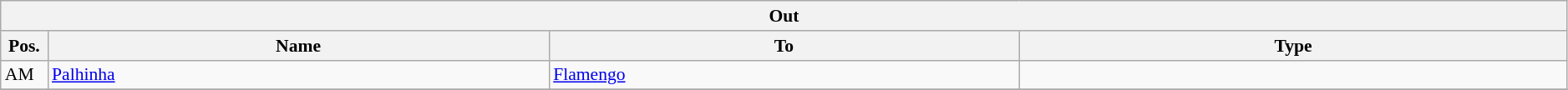<table class="wikitable" style="font-size:90%;width:99%;">
<tr>
<th colspan="4">Out</th>
</tr>
<tr>
<th width=3%>Pos.</th>
<th width=32%>Name</th>
<th width=30%>To</th>
<th width=35%>Type</th>
</tr>
<tr>
<td>AM</td>
<td><a href='#'>Palhinha</a></td>
<td><a href='#'>Flamengo</a></td>
<td></td>
</tr>
<tr>
</tr>
</table>
